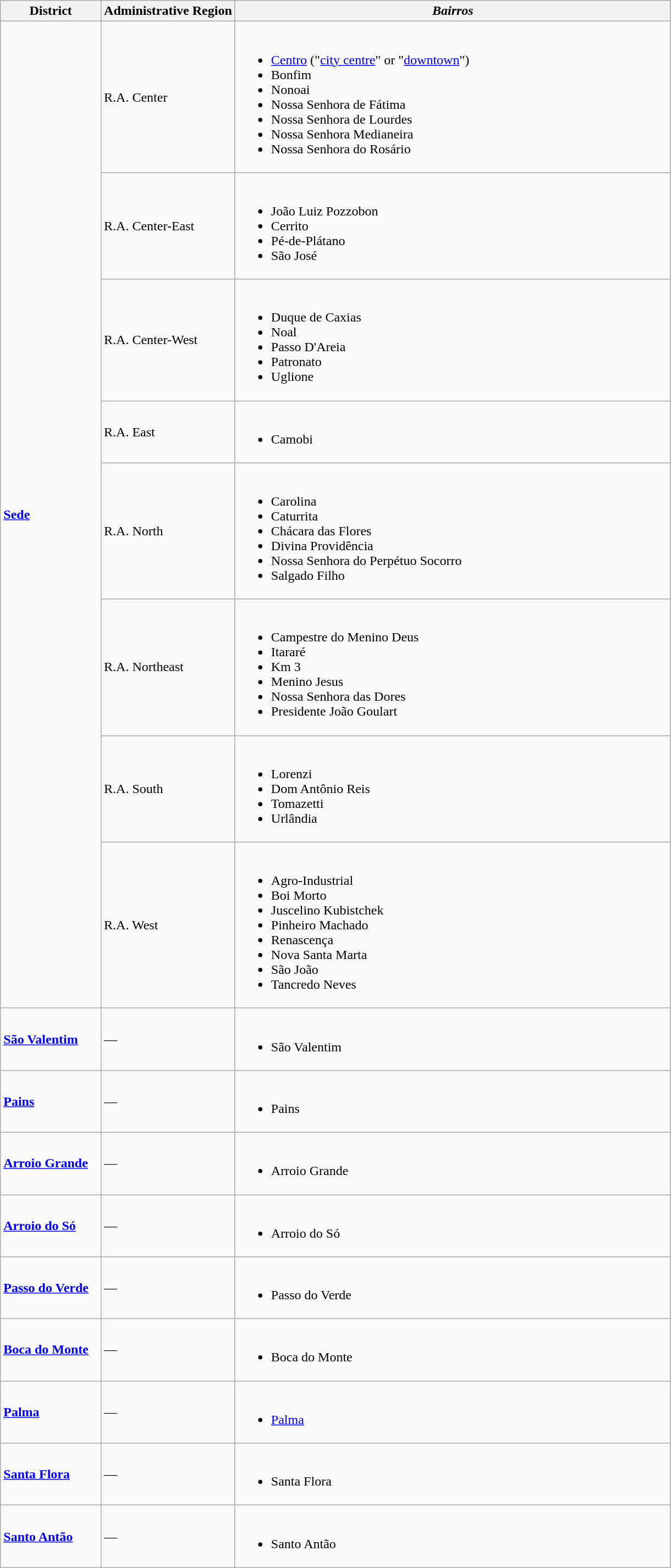<table class="wikitable">
<tr>
<th scope="col" width="15%">District</th>
<th scope="col" width="20%">Administrative Region</th>
<th scope="col" width="65%"><em>Bairros</em></th>
</tr>
<tr>
<td rowspan=8><strong><a href='#'>Sede</a></strong></td>
<td>R.A. Center</td>
<td><br><ul><li><a href='#'>Centro</a> ("<a href='#'>city centre</a>" or "<a href='#'>downtown</a>")</li><li>Bonfim</li><li>Nonoai</li><li>Nossa Senhora de Fátima</li><li>Nossa Senhora de Lourdes</li><li>Nossa Senhora Medianeira</li><li>Nossa Senhora do Rosário</li></ul></td>
</tr>
<tr>
<td>R.A. Center-East</td>
<td><br><ul><li>João Luiz Pozzobon</li><li>Cerrito</li><li>Pé-de-Plátano</li><li>São José</li></ul></td>
</tr>
<tr>
<td>R.A. Center-West</td>
<td><br><ul><li>Duque de Caxias</li><li>Noal</li><li>Passo D'Areia</li><li>Patronato</li><li>Uglione</li></ul></td>
</tr>
<tr>
<td>R.A. East</td>
<td><br><ul><li>Camobi</li></ul></td>
</tr>
<tr>
<td>R.A. North</td>
<td><br><ul><li>Carolina</li><li>Caturrita</li><li>Chácara das Flores</li><li>Divina Providência</li><li>Nossa Senhora do Perpétuo Socorro</li><li>Salgado Filho</li></ul></td>
</tr>
<tr>
<td>R.A. Northeast</td>
<td><br><ul><li>Campestre do Menino Deus</li><li>Itararé</li><li>Km 3</li><li>Menino Jesus</li><li>Nossa Senhora das Dores</li><li>Presidente João Goulart</li></ul></td>
</tr>
<tr>
<td>R.A. South</td>
<td><br><ul><li>Lorenzi</li><li>Dom Antônio Reis</li><li>Tomazetti</li><li>Urlândia</li></ul></td>
</tr>
<tr>
<td>R.A. West</td>
<td><br><ul><li>Agro-Industrial</li><li>Boi Morto</li><li>Juscelino Kubistchek</li><li>Pinheiro Machado</li><li>Renascença</li><li>Nova Santa Marta</li><li>São João</li><li>Tancredo Neves</li></ul></td>
</tr>
<tr>
<td><strong><a href='#'>São Valentim</a></strong></td>
<td>—</td>
<td><br><ul><li>São Valentim</li></ul></td>
</tr>
<tr>
<td><strong><a href='#'>Pains</a></strong></td>
<td>—</td>
<td><br><ul><li>Pains</li></ul></td>
</tr>
<tr>
<td><strong><a href='#'>Arroio Grande</a></strong></td>
<td>—</td>
<td><br><ul><li>Arroio Grande</li></ul></td>
</tr>
<tr>
<td><strong><a href='#'>Arroio do Só</a></strong></td>
<td>—</td>
<td><br><ul><li>Arroio do Só</li></ul></td>
</tr>
<tr>
<td><strong><a href='#'>Passo do Verde</a></strong></td>
<td>—</td>
<td><br><ul><li>Passo do Verde</li></ul></td>
</tr>
<tr>
<td><strong><a href='#'>Boca do Monte</a></strong></td>
<td>—</td>
<td><br><ul><li>Boca do Monte</li></ul></td>
</tr>
<tr>
<td><strong><a href='#'>Palma</a></strong></td>
<td>—</td>
<td><br><ul><li><a href='#'>Palma</a></li></ul></td>
</tr>
<tr>
<td><strong><a href='#'>Santa Flora</a></strong></td>
<td>—</td>
<td><br><ul><li>Santa Flora</li></ul></td>
</tr>
<tr>
<td><strong><a href='#'>Santo Antão</a></strong></td>
<td>—</td>
<td><br><ul><li>Santo Antão</li></ul></td>
</tr>
</table>
